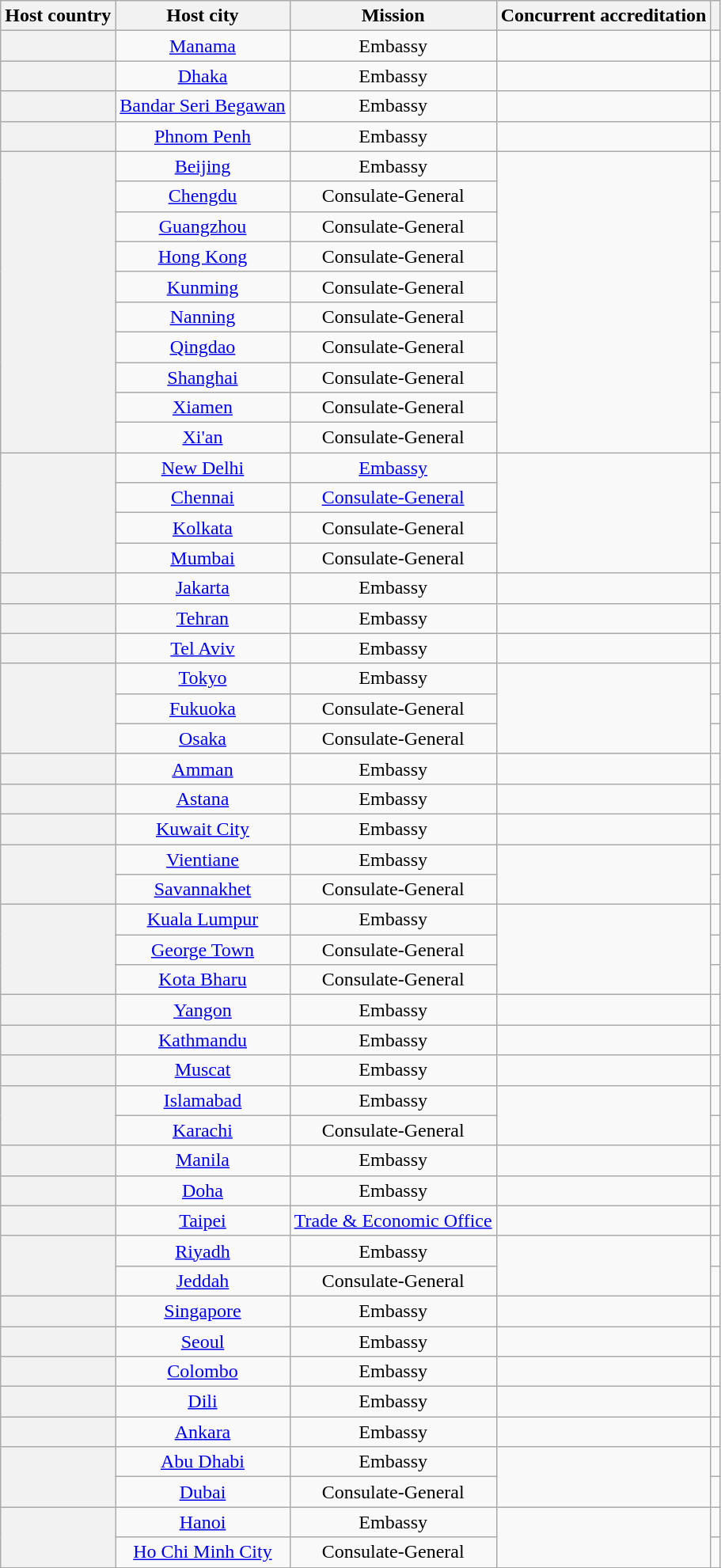<table class="wikitable plainrowheaders" style="text-align:center;">
<tr>
<th scope="col">Host country</th>
<th scope="col">Host city</th>
<th scope="col">Mission</th>
<th scope="col">Concurrent accreditation</th>
<th scope="col"></th>
</tr>
<tr>
<th scope="row"></th>
<td><a href='#'>Manama</a></td>
<td>Embassy</td>
<td></td>
<td></td>
</tr>
<tr>
<th scope="row"></th>
<td><a href='#'>Dhaka</a></td>
<td>Embassy</td>
<td></td>
<td></td>
</tr>
<tr>
<th scope="row"></th>
<td><a href='#'>Bandar Seri Begawan</a></td>
<td>Embassy</td>
<td></td>
<td></td>
</tr>
<tr>
<th scope="row"></th>
<td><a href='#'>Phnom Penh</a></td>
<td>Embassy</td>
<td></td>
<td></td>
</tr>
<tr>
<th scope="row" rowspan="10"></th>
<td><a href='#'>Beijing</a></td>
<td>Embassy</td>
<td rowspan="10"></td>
<td></td>
</tr>
<tr>
<td><a href='#'>Chengdu</a></td>
<td>Consulate-General</td>
<td></td>
</tr>
<tr>
<td><a href='#'>Guangzhou</a></td>
<td>Consulate-General</td>
<td></td>
</tr>
<tr>
<td><a href='#'>Hong Kong</a></td>
<td>Consulate-General</td>
<td></td>
</tr>
<tr>
<td><a href='#'>Kunming</a></td>
<td>Consulate-General</td>
<td></td>
</tr>
<tr>
<td><a href='#'>Nanning</a></td>
<td>Consulate-General</td>
<td></td>
</tr>
<tr>
<td><a href='#'>Qingdao</a></td>
<td>Consulate-General</td>
<td></td>
</tr>
<tr>
<td><a href='#'>Shanghai</a></td>
<td>Consulate-General</td>
<td></td>
</tr>
<tr>
<td><a href='#'>Xiamen</a></td>
<td>Consulate-General</td>
<td></td>
</tr>
<tr>
<td><a href='#'>Xi'an</a></td>
<td>Consulate-General</td>
<td></td>
</tr>
<tr>
<th scope="row" rowspan="4"></th>
<td><a href='#'>New Delhi</a></td>
<td><a href='#'>Embassy</a></td>
<td rowspan="4"></td>
<td></td>
</tr>
<tr>
<td><a href='#'>Chennai</a></td>
<td><a href='#'>Consulate-General</a></td>
<td></td>
</tr>
<tr>
<td><a href='#'>Kolkata</a></td>
<td>Consulate-General</td>
<td></td>
</tr>
<tr>
<td><a href='#'>Mumbai</a></td>
<td>Consulate-General</td>
<td></td>
</tr>
<tr>
<th scope="row"></th>
<td><a href='#'>Jakarta</a></td>
<td>Embassy</td>
<td></td>
<td></td>
</tr>
<tr>
<th scope="row"></th>
<td><a href='#'>Tehran</a></td>
<td>Embassy</td>
<td></td>
<td></td>
</tr>
<tr>
<th scope="row"></th>
<td><a href='#'>Tel Aviv</a></td>
<td>Embassy</td>
<td></td>
<td></td>
</tr>
<tr>
<th scope="row" rowspan="3"></th>
<td><a href='#'>Tokyo</a></td>
<td>Embassy</td>
<td rowspan="3"></td>
<td></td>
</tr>
<tr>
<td><a href='#'>Fukuoka</a></td>
<td>Consulate-General</td>
<td></td>
</tr>
<tr>
<td><a href='#'>Osaka</a></td>
<td>Consulate-General</td>
<td></td>
</tr>
<tr>
<th scope="row"></th>
<td><a href='#'>Amman</a></td>
<td>Embassy</td>
<td></td>
<td></td>
</tr>
<tr>
<th scope="row"></th>
<td><a href='#'>Astana</a></td>
<td>Embassy</td>
<td></td>
<td></td>
</tr>
<tr>
<th scope="row"></th>
<td><a href='#'>Kuwait City</a></td>
<td>Embassy</td>
<td></td>
<td></td>
</tr>
<tr>
<th scope="row" rowspan="2"></th>
<td><a href='#'>Vientiane</a></td>
<td>Embassy</td>
<td rowspan="2"></td>
<td></td>
</tr>
<tr>
<td><a href='#'>Savannakhet</a></td>
<td>Consulate-General</td>
<td></td>
</tr>
<tr>
<th scope="row" rowspan="3"></th>
<td><a href='#'>Kuala Lumpur</a></td>
<td>Embassy</td>
<td rowspan="3"></td>
<td></td>
</tr>
<tr>
<td><a href='#'>George Town</a></td>
<td>Consulate-General</td>
<td></td>
</tr>
<tr>
<td><a href='#'>Kota Bharu</a></td>
<td>Consulate-General</td>
<td></td>
</tr>
<tr>
<th scope="row"></th>
<td><a href='#'>Yangon</a></td>
<td>Embassy</td>
<td></td>
<td></td>
</tr>
<tr>
<th scope="row"></th>
<td><a href='#'>Kathmandu</a></td>
<td>Embassy</td>
<td></td>
<td></td>
</tr>
<tr>
<th scope="row"></th>
<td><a href='#'>Muscat</a></td>
<td>Embassy</td>
<td></td>
<td></td>
</tr>
<tr>
<th scope="row" rowspan="2"></th>
<td><a href='#'>Islamabad</a></td>
<td>Embassy</td>
<td rowspan="2"></td>
<td></td>
</tr>
<tr>
<td><a href='#'>Karachi</a></td>
<td>Consulate-General</td>
<td></td>
</tr>
<tr>
<th scope="row"></th>
<td><a href='#'>Manila</a></td>
<td>Embassy</td>
<td></td>
<td></td>
</tr>
<tr>
<th scope="row"></th>
<td><a href='#'>Doha</a></td>
<td>Embassy</td>
<td></td>
<td></td>
</tr>
<tr>
<th scope="row"></th>
<td><a href='#'>Taipei</a></td>
<td><a href='#'>Trade & Economic Office</a></td>
<td></td>
<td></td>
</tr>
<tr>
<th scope="row" rowspan="2"></th>
<td><a href='#'>Riyadh</a></td>
<td>Embassy</td>
<td rowspan="2"></td>
<td></td>
</tr>
<tr>
<td><a href='#'>Jeddah</a></td>
<td>Consulate-General</td>
<td></td>
</tr>
<tr>
<th scope="row"></th>
<td><a href='#'>Singapore</a></td>
<td>Embassy</td>
<td></td>
<td></td>
</tr>
<tr>
<th scope="row"></th>
<td><a href='#'>Seoul</a></td>
<td>Embassy</td>
<td></td>
<td></td>
</tr>
<tr>
<th scope="row"></th>
<td><a href='#'>Colombo</a></td>
<td>Embassy</td>
<td></td>
<td></td>
</tr>
<tr>
<th scope="row"></th>
<td><a href='#'>Dili</a></td>
<td>Embassy</td>
<td></td>
<td></td>
</tr>
<tr>
<th scope="row"></th>
<td><a href='#'>Ankara</a></td>
<td>Embassy</td>
<td></td>
<td></td>
</tr>
<tr>
<th scope="row" rowspan="2"></th>
<td><a href='#'>Abu Dhabi</a></td>
<td>Embassy</td>
<td rowspan="2"></td>
<td></td>
</tr>
<tr>
<td><a href='#'>Dubai</a></td>
<td>Consulate-General</td>
<td></td>
</tr>
<tr>
<th scope="row" rowspan="2"></th>
<td><a href='#'>Hanoi</a></td>
<td>Embassy</td>
<td rowspan="2"></td>
<td></td>
</tr>
<tr>
<td><a href='#'>Ho Chi Minh City</a></td>
<td>Consulate-General</td>
<td></td>
</tr>
</table>
